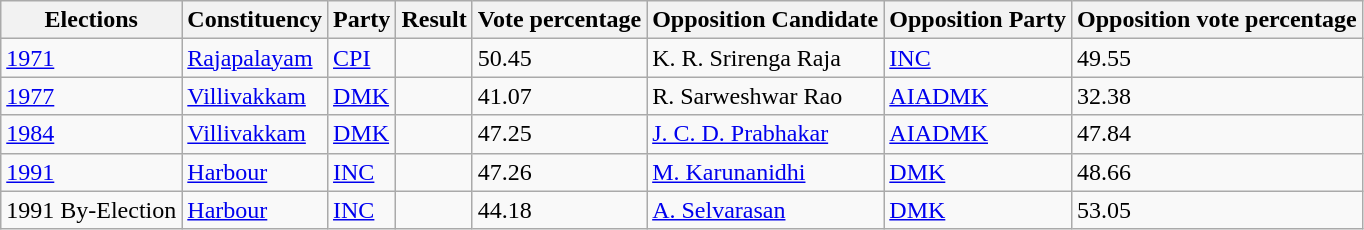<table class="wikitable sortable">
<tr>
<th>Elections</th>
<th>Constituency</th>
<th>Party</th>
<th>Result</th>
<th>Vote percentage</th>
<th>Opposition Candidate</th>
<th>Opposition Party</th>
<th>Opposition vote percentage</th>
</tr>
<tr>
<td><a href='#'>1971</a></td>
<td><a href='#'>Rajapalayam</a></td>
<td><a href='#'>CPI</a></td>
<td></td>
<td>50.45</td>
<td>K. R. Srirenga Raja</td>
<td><a href='#'>INC</a></td>
<td>49.55</td>
</tr>
<tr>
<td><a href='#'>1977</a></td>
<td><a href='#'>Villivakkam</a></td>
<td><a href='#'>DMK</a></td>
<td></td>
<td>41.07</td>
<td>R. Sarweshwar Rao</td>
<td><a href='#'>AIADMK</a></td>
<td>32.38</td>
</tr>
<tr>
<td><a href='#'>1984</a></td>
<td><a href='#'>Villivakkam</a></td>
<td><a href='#'>DMK</a></td>
<td></td>
<td>47.25</td>
<td><a href='#'>J. C. D. Prabhakar</a></td>
<td><a href='#'>AIADMK</a></td>
<td>47.84</td>
</tr>
<tr>
<td><a href='#'>1991</a></td>
<td><a href='#'>Harbour</a></td>
<td><a href='#'>INC</a></td>
<td></td>
<td>47.26</td>
<td><a href='#'>M. Karunanidhi</a></td>
<td><a href='#'>DMK</a></td>
<td>48.66</td>
</tr>
<tr>
<td>1991 By-Election</td>
<td><a href='#'>Harbour</a></td>
<td><a href='#'>INC</a></td>
<td></td>
<td>44.18</td>
<td><a href='#'>A. Selvarasan</a></td>
<td><a href='#'>DMK</a></td>
<td>53.05</td>
</tr>
</table>
